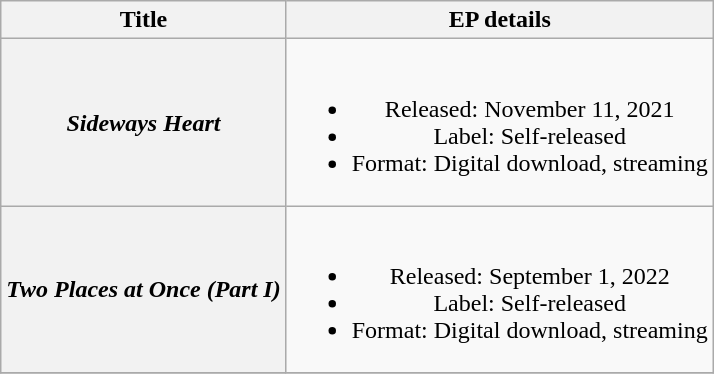<table class="wikitable plainrowheaders" style="text-align:center;">
<tr>
<th>Title</th>
<th>EP details</th>
</tr>
<tr>
<th scope="row"><em>Sideways Heart</em></th>
<td><br><ul><li>Released: November 11, 2021</li><li>Label: Self-released</li><li>Format: Digital download, streaming</li></ul></td>
</tr>
<tr>
<th scope="row"><em>Two Places at Once (Part I)</em></th>
<td><br><ul><li>Released: September 1, 2022</li><li>Label: Self-released</li><li>Format: Digital download, streaming</li></ul></td>
</tr>
<tr>
</tr>
</table>
